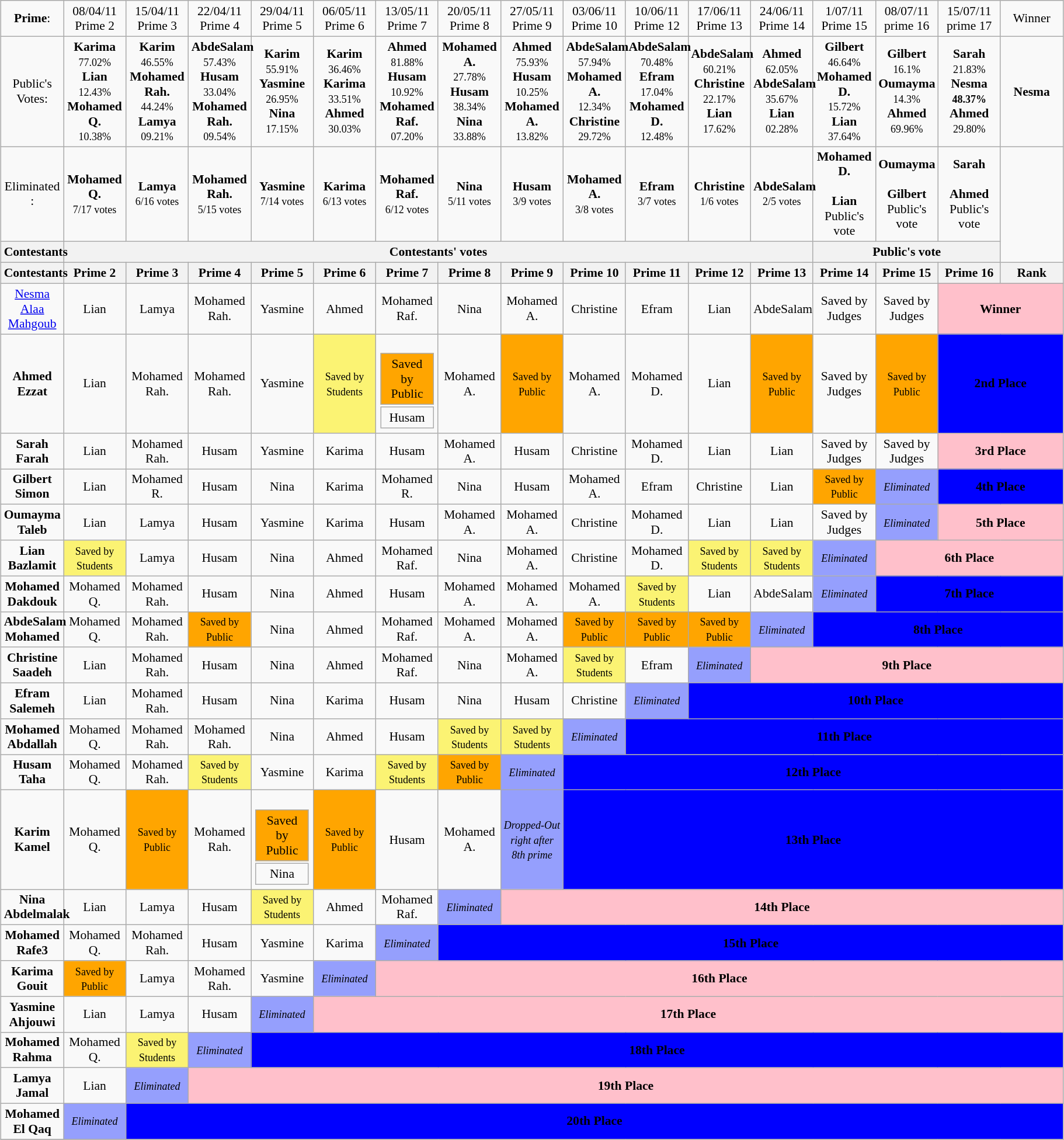<table class="wikitable" style="font-size:90%; text-align:center; width: 96%; margin-left: auto;table-layout:fixed; margin-right: auto;">
<tr>
<td><strong>Prime</strong>:</td>
<td align="center">08/04/11 Prime 2</td>
<td align="center">15/04/11 Prime 3</td>
<td align="center">22/04/11 Prime 4</td>
<td align="center">29/04/11 Prime 5</td>
<td align="center">06/05/11 Prime 6</td>
<td align="center">13/05/11 Prime 7</td>
<td align="center">20/05/11 Prime 8</td>
<td align="center">27/05/11 Prime 9</td>
<td align="center">03/06/11 Prime 10</td>
<td align="center">10/06/11 Prime 12</td>
<td align="center">17/06/11 Prime 13</td>
<td align="center">24/06/11 Prime 14</td>
<td align="center">1/07/11 Prime 15</td>
<td align="center">08/07/11 prime 16</td>
<td align="center">15/07/11 prime 17</td>
<td align="center">Winner</td>
</tr>
<tr>
<td>Public's Votes:</td>
<td><strong>Karima</strong> <br> <small>77.02%</small> <br> <strong>Lian</strong> <br> <small>12.43%</small> <br> <strong>Mohamed Q.</strong> <br> <small>10.38%</small></td>
<td><strong>Karim</strong> <br> <small>46.55%</small> <br> <strong>Mohamed Rah.</strong> <br> <small>44.24%</small> <br> <strong>Lamya</strong> <br> <small>09.21%</small></td>
<td><strong>AbdeSalam</strong> <br> <small>57.43%</small> <br> <strong>Husam</strong> <br> <small>33.04%</small> <br> <strong>Mohamed Rah.</strong> <br> <small>09.54%</small></td>
<td><strong>Karim</strong> <br> <small>55.91%</small> <br> <strong>Yasmine</strong> <br> <small>26.95%</small> <br> <strong>Nina</strong> <br> <small>17.15%</small></td>
<td><strong>Karim</strong> <br> <small>36.46%</small> <br> <strong>Karima</strong> <br> <small>33.51%</small> <br> <strong>Ahmed</strong> <br> <small>30.03%</small></td>
<td><strong>Ahmed</strong> <br> <small>81.88%</small> <br> <strong>Husam</strong> <br> <small>10.92%</small> <br> <strong>Mohamed Raf.</strong> <br> <small>07.20%</small></td>
<td><strong>Mohamed A.</strong> <br> <small>27.78%</small> <br> <strong>Husam</strong> <br> <small>38.34%</small> <br> <strong>Nina</strong> <br> <small>33.88%</small></td>
<td><strong>Ahmed</strong><br> <small>75.93%</small> <br> <strong>Husam</strong> <br> <small>10.25%</small> <br> <strong>Mohamed A.</strong> <br> <small>13.82%</small></td>
<td><strong>AbdeSalam</strong><br> <small>57.94%</small> <br> <strong>Mohamed A.</strong> <br> <small>12.34%</small> <br> <strong>Christine</strong> <br> <small>29.72%</small></td>
<td><strong>AbdeSalam</strong><br> <small>70.48%</small> <br> <strong>Efram</strong> <br> <small>17.04%</small> <br> <strong>Mohamed D.</strong> <br> <small>12.48%</small></td>
<td><strong>AbdeSalam</strong><br> <small>60.21%</small> <br> <strong>Christine</strong> <br> <small>22.17%</small> <br> <strong>Lian</strong> <br> <small>17.62%</small></td>
<td><strong>Ahmed</strong><br> <small>62.05%</small> <br> <strong>AbdeSalam</strong> <br> <small>35.67%</small> <br> <strong>Lian</strong> <br> <small>02.28%</small></td>
<td><strong>Gilbert</strong><br> <small>46.64%</small> <br> <strong>Mohamed D.</strong> <br> <small>15.72%</small> <br> <strong>Lian</strong> <br> <small>37.64%</small></td>
<td><strong>Gilbert</strong> <br> <small>16.1%</small> <br> <strong>Oumayma</strong><br> <small>14.3%</small> <br> <strong>Ahmed</strong> <br> <small>69.96%</small></td>
<td><strong>Sarah</strong><br> <small>21.83%</small> <br> <strong>Nesma</strong><br> <small><strong>48.37%</strong></small> <br> <strong>Ahmed</strong> <br> <small>29.80%</small></td>
<td><strong>Nesma</strong></td>
</tr>
<tr>
<td>Eliminated :</td>
<td><strong>Mohamed Q.</strong><br><small>7/17 votes</small></td>
<td><strong>Lamya</strong> <br><small>6/16 votes</small></td>
<td><strong>Mohamed Rah.</strong> <br><small>5/15 votes</small></td>
<td><strong>Yasmine</strong> <br><small>7/14 votes</small></td>
<td><strong>Karima</strong> <br><small>6/13 votes</small></td>
<td><strong>Mohamed Raf.</strong> <br><small>6/12 votes</small></td>
<td><strong>Nina</strong> <br><small>5/11 votes</small></td>
<td><strong>Husam</strong> <br><small>3/9 votes</small></td>
<td><strong>Mohamed A.</strong> <br><small>3/8 votes</small></td>
<td><strong>Efram</strong> <br><small>3/7 votes</small></td>
<td><strong>Christine</strong> <br><small>1/6 votes</small></td>
<td><strong>AbdeSalam</strong> <br><small>2/5 votes</small></td>
<td><strong>Mohamed D.</strong><br><br><strong>Lian</strong><br>Public's vote</td>
<td><strong>Oumayma</strong><br><br><strong>Gilbert</strong><br>Public's vote</td>
<td><strong>Sarah</strong><br><br><strong>Ahmed</strong><br>Public's vote</td>
</tr>
<tr>
<th>Contestants</th>
<th colspan="12" align="center">Contestants' votes</th>
<th colspan="3" align="center">Public's vote</th>
</tr>
<tr>
<th>Contestants</th>
<th><strong>Prime 2</strong></th>
<th><strong>Prime 3</strong></th>
<th><strong>Prime 4</strong></th>
<th><strong>Prime 5</strong></th>
<th><strong>Prime 6</strong></th>
<th><strong>Prime 7</strong></th>
<th><strong>Prime 8</strong></th>
<th><strong>Prime 9</strong></th>
<th><strong>Prime 10</strong></th>
<th><strong>Prime 11</strong></th>
<th><strong>Prime 12</strong></th>
<th><strong>Prime 13</strong></th>
<th><strong>Prime 14</strong></th>
<th><strong>Prime 15</strong></th>
<th><strong>Prime 16</strong></th>
<th><strong>Rank</strong></th>
</tr>
<tr>
<td><a href='#'>Nesma Alaa Mahgoub</a> <br> </td>
<td>Lian</td>
<td>Lamya</td>
<td>Mohamed Rah.</td>
<td>Yasmine</td>
<td>Ahmed</td>
<td>Mohamed Raf.</td>
<td>Nina</td>
<td>Mohamed A.</td>
<td>Christine</td>
<td>Efram</td>
<td>Lian</td>
<td>AbdeSalam</td>
<td>Saved by Judges</td>
<td>Saved by Judges</td>
<td bgcolor="pink" colspan="2"><strong>Winner</strong></td>
</tr>
<tr>
<td><strong>Ahmed Ezzat</strong> <br> </td>
<td>Lian</td>
<td>Mohamed Rah.</td>
<td>Mohamed Rah.</td>
<td>Yasmine</td>
<td style="background:#FBF373"><small> Saved by Students</small></td>
<td><br><table style="background: light gray; color: black">
<tr style="background: orange; color: black">
<td>Saved by Public</td>
</tr>
<tr style="background: light gray; color: black">
<td>Husam</td>
</tr>
</table>
</td>
<td>Mohamed A.</td>
<td style="background:orange"><small> Saved by Public</small></td>
<td>Mohamed A.</td>
<td>Mohamed D.</td>
<td>Lian</td>
<td style="background:orange"><small> Saved by Public</small></td>
<td>Saved by Judges</td>
<td style="background:orange"><small> Saved by Public</small></td>
<td bgcolor="blue" colspan="2"><strong>2nd Place</strong></td>
</tr>
<tr>
<td><strong>Sarah Farah</strong> <br> </td>
<td>Lian</td>
<td>Mohamed Rah.</td>
<td>Husam</td>
<td>Yasmine</td>
<td>Karima</td>
<td>Husam</td>
<td>Mohamed A.</td>
<td>Husam</td>
<td>Christine</td>
<td>Mohamed D.</td>
<td>Lian</td>
<td>Lian</td>
<td>Saved by Judges</td>
<td>Saved by Judges</td>
<td bgcolor="pink" colspan="2"><strong>3rd Place</strong></td>
</tr>
<tr>
<td><strong>Gilbert Simon</strong> <br> </td>
<td>Lian</td>
<td>Mohamed R.</td>
<td>Husam</td>
<td>Nina</td>
<td>Karima</td>
<td>Mohamed R.</td>
<td>Nina</td>
<td>Husam</td>
<td>Mohamed A.</td>
<td>Efram</td>
<td>Christine</td>
<td>Lian</td>
<td style="background:orange"><small> Saved by Public</small></td>
<td style="background:#959FFD"><small><em>Eliminated</em></small></td>
<td bgcolor="blue" colspan="2"><strong>4th Place</strong></td>
</tr>
<tr>
<td><strong>Oumayma Taleb</strong> <br> </td>
<td>Lian</td>
<td>Lamya</td>
<td>Husam</td>
<td>Yasmine</td>
<td>Karima</td>
<td>Husam</td>
<td>Mohamed A.</td>
<td>Mohamed A.</td>
<td>Christine</td>
<td>Mohamed D.</td>
<td>Lian</td>
<td>Lian</td>
<td>Saved by Judges</td>
<td style="background:#959FFD"><small><em>Eliminated</em></small></td>
<td bgcolor="pink" colspan="2"><strong>5th Place</strong></td>
</tr>
<tr>
<td><strong>Lian Bazlamit</strong> <br></td>
<td style="background:#FBF373"><small> Saved by Students</small></td>
<td>Lamya</td>
<td>Husam</td>
<td>Nina</td>
<td>Ahmed</td>
<td>Mohamed Raf.</td>
<td>Nina</td>
<td>Mohamed A.</td>
<td>Christine</td>
<td>Mohamed D.</td>
<td style="background:#FBF373"><small> Saved by Students</small></td>
<td style="background:#FBF373"><small> Saved by Students</small></td>
<td style="background:#959FFD"><small><em>Eliminated</em></small></td>
<td bgcolor="pink" colspan="3"><strong>6th Place</strong></td>
</tr>
<tr>
<td><strong>Mohamed Dakdouk</strong> <br></td>
<td>Mohamed Q.</td>
<td>Mohamed Rah.</td>
<td>Husam</td>
<td>Nina</td>
<td>Ahmed</td>
<td>Husam</td>
<td>Mohamed A.</td>
<td>Mohamed A.</td>
<td>Mohamed A.</td>
<td style="background:#FBF373"><small> Saved by Students</small></td>
<td>Lian</td>
<td>AbdeSalam</td>
<td style="background:#959FFD"><small><em>Eliminated</em></small></td>
<td bgcolor="blue" colspan="3"><strong>7th Place</strong></td>
</tr>
<tr>
<td><strong>AbdeSalam Mohamed</strong> <br></td>
<td>Mohamed Q.</td>
<td>Mohamed Rah.</td>
<td style="background:orange"><small> Saved by Public</small></td>
<td>Nina</td>
<td>Ahmed</td>
<td>Mohamed Raf.</td>
<td>Mohamed A.</td>
<td>Mohamed A.</td>
<td style="background:orange"><small> Saved by Public</small></td>
<td style="background:orange"><small> Saved by Public</small></td>
<td style="background:orange"><small> Saved by Public</small></td>
<td style="background:#959FFD"><small><em>Eliminated</em></small></td>
<td bgcolor="blue" colspan="4"><strong>8th Place</strong></td>
</tr>
<tr>
<td><strong>Christine Saadeh</strong> <br></td>
<td>Lian</td>
<td>Mohamed Rah.</td>
<td>Husam</td>
<td>Nina</td>
<td>Ahmed</td>
<td>Mohamed Raf.</td>
<td>Nina</td>
<td>Mohamed A.</td>
<td style="background:#FBF373"><small> Saved by Students</small></td>
<td>Efram</td>
<td style="background:#959FFD"><small><em>Eliminated</em></small></td>
<td bgcolor="pink" colspan="5"><strong>9th Place</strong></td>
</tr>
<tr>
<td><strong>Efram Salemeh</strong> <br></td>
<td>Lian</td>
<td>Mohamed Rah.</td>
<td>Husam</td>
<td>Nina</td>
<td>Karima</td>
<td>Husam</td>
<td>Nina</td>
<td>Husam</td>
<td>Christine</td>
<td style="background:#959FFD"><small><em>Eliminated</em></small></td>
<td bgcolor="blue" colspan="6"><strong>10th Place</strong></td>
</tr>
<tr>
<td><strong>Mohamed Abdallah</strong> <br></td>
<td>Mohamed Q.</td>
<td>Mohamed Rah.</td>
<td>Mohamed Rah.</td>
<td>Nina</td>
<td>Ahmed</td>
<td>Husam</td>
<td style="background:#FBF373"><small> Saved by Students</small></td>
<td style="background:#FBF373"><small> Saved by Students</small></td>
<td style="background:#959FFD"><small><em>Eliminated</em></small></td>
<td bgcolor="blue" colspan="7"><strong>11th Place</strong></td>
</tr>
<tr>
<td><strong>Husam Taha</strong> <br></td>
<td>Mohamed Q.</td>
<td>Mohamed Rah.</td>
<td style="background:#FBF373"><small> Saved by Students</small></td>
<td>Yasmine</td>
<td>Karima</td>
<td style="background:#FBF373"><small> Saved by Students</small></td>
<td style="background:orange"><small> Saved by Public</small></td>
<td style="background:#959FFD"><small><em>Eliminated</em></small></td>
<td bgcolor="blue" colspan="8"><strong>12th Place</strong></td>
</tr>
<tr>
<td><strong>Karim Kamel</strong> <br></td>
<td>Mohamed Q.</td>
<td style="background:orange"><small> Saved by Public</small></td>
<td>Mohamed Rah.</td>
<td><br><table style="background: light gray; color: black">
<tr style="background: orange; color: black">
<td>Saved by Public</td>
</tr>
<tr style="background: light gray; color: black">
<td>Nina</td>
</tr>
</table>
</td>
<td style="background:orange"><small> Saved by Public</small></td>
<td>Husam</td>
<td>Mohamed A.</td>
<td style="background:#959FFD"><small><em>Dropped-Out right after 8th prime</em></small></td>
<td bgcolor="blue" colspan="8"><strong>13th Place</strong></td>
</tr>
<tr>
<td><strong>Nina Abdelmalak</strong> <br></td>
<td>Lian</td>
<td>Lamya</td>
<td>Husam</td>
<td style="background:#FBF373"><small> Saved by Students</small></td>
<td>Ahmed</td>
<td>Mohamed Raf.</td>
<td style="background:#959FFD"><small><em>Eliminated</em></small></td>
<td bgcolor="pink" colspan="9"><strong>14th Place</strong></td>
</tr>
<tr>
<td><strong>Mohamed Rafe3</strong> <br></td>
<td>Mohamed Q.</td>
<td>Mohamed Rah.</td>
<td>Husam</td>
<td>Yasmine</td>
<td>Karima</td>
<td style="background:#959FFD"><small><em>Eliminated</em></small></td>
<td bgcolor="blue" colspan="10"><strong>15th Place</strong></td>
</tr>
<tr>
<td><strong>Karima Gouit</strong> <br></td>
<td style="background:orange"><small>Saved by Public</small></td>
<td>Lamya</td>
<td>Mohamed Rah.</td>
<td>Yasmine</td>
<td style="background:#959FFD"><small><em>Eliminated</em></small></td>
<td bgcolor="pink" colspan="11"><strong>16th Place</strong></td>
</tr>
<tr>
<td><strong>Yasmine Ahjouwi</strong> <br></td>
<td>Lian</td>
<td>Lamya</td>
<td>Husam</td>
<td style="background:#959FFD"><small><em>Eliminated</em></small></td>
<td bgcolor="pink" colspan="12"><strong>17th Place</strong></td>
</tr>
<tr>
<td><strong>Mohamed Rahma</strong> <br></td>
<td>Mohamed Q.</td>
<td style="background:#FBF373"><small>Saved by Students</small></td>
<td style="background:#959FFD"><small><em>Eliminated</em></small></td>
<td bgcolor="blue" colspan="13"><strong>18th Place</strong></td>
</tr>
<tr>
<td><strong>Lamya Jamal</strong> <br></td>
<td>Lian</td>
<td style="background:#959FFD"><small><em>Eliminated</em></small></td>
<td bgcolor="pink" colspan="14"><strong>19th Place</strong></td>
</tr>
<tr>
<td><strong>Mohamed El Qaq</strong> <br></td>
<td style="background:#959FFD"><small><em>Eliminated</em></small></td>
<td bgcolor="blue" colspan="15"><strong>20th Place</strong></td>
</tr>
<tr>
</tr>
</table>
